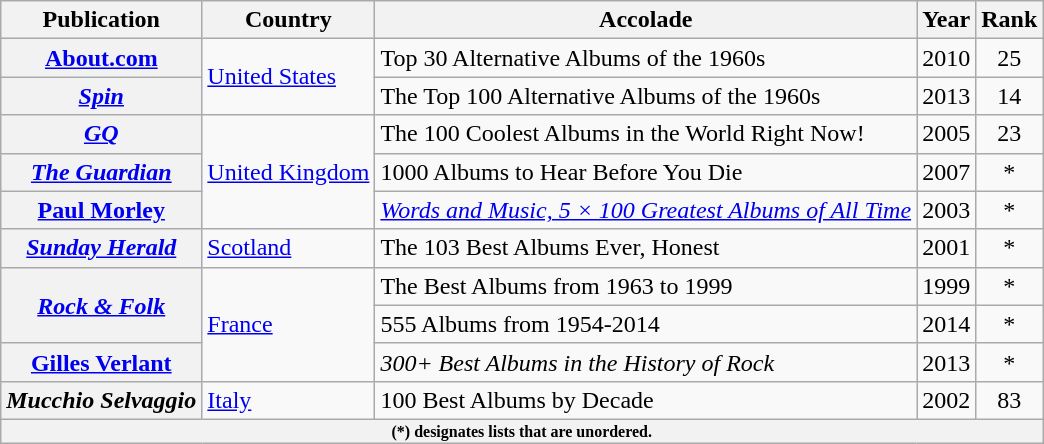<table class="wikitable plainrowheaders">
<tr>
<th scope="col">Publication</th>
<th scope="col">Country</th>
<th scope="col">Accolade</th>
<th scope="col">Year</th>
<th scope="col">Rank</th>
</tr>
<tr>
<th scope="row"><a href='#'>About.com</a></th>
<td rowspan="2"><a href='#'>United States</a></td>
<td>Top 30 Alternative Albums of the 1960s</td>
<td>2010</td>
<td style="text-align:center;">25</td>
</tr>
<tr>
<th scope="row"><em><a href='#'>Spin</a></em></th>
<td>The Top 100 Alternative Albums of the 1960s</td>
<td>2013</td>
<td style="text-align:center;">14</td>
</tr>
<tr>
<th scope="row"><em><a href='#'>GQ</a></em></th>
<td rowspan=3><a href='#'>United Kingdom</a></td>
<td>The 100 Coolest Albums in the World Right Now!</td>
<td>2005</td>
<td style="text-align:center;">23</td>
</tr>
<tr>
<th scope="row"><em><a href='#'>The Guardian</a></em></th>
<td>1000 Albums to Hear Before You Die</td>
<td>2007</td>
<td style="text-align:center;">*</td>
</tr>
<tr>
<th scope="row"><a href='#'>Paul Morley</a></th>
<td><em><a href='#'>Words and Music, 5 × 100 Greatest Albums of All Time</a></em></td>
<td>2003</td>
<td style="text-align:center;">*</td>
</tr>
<tr>
<th scope="row"><em><a href='#'>Sunday Herald</a></em></th>
<td><a href='#'>Scotland</a></td>
<td>The 103 Best Albums Ever, Honest</td>
<td>2001</td>
<td style="text-align:center;">*</td>
</tr>
<tr>
<th scope="row" rowspan=2><em><a href='#'>Rock & Folk</a></em></th>
<td rowspan=3><a href='#'>France</a></td>
<td>The Best Albums from 1963 to 1999</td>
<td>1999</td>
<td style="text-align:center;">*</td>
</tr>
<tr>
<td>555 Albums from 1954-2014</td>
<td>2014</td>
<td style="text-align:center;">*</td>
</tr>
<tr>
<th scope="row"><a href='#'>Gilles Verlant</a></th>
<td><em>300+ Best Albums in the History of Rock</em></td>
<td>2013</td>
<td style="text-align:center;">*</td>
</tr>
<tr>
<th scope="row"><em>Mucchio Selvaggio</em></th>
<td><a href='#'>Italy</a></td>
<td>100 Best Albums by Decade</td>
<td>2002</td>
<td style="text-align:center;">83</td>
</tr>
<tr>
<th scope="row" colspan="7" style="text-align:center; font-size:8pt;">(*) designates lists that are unordered.</th>
</tr>
</table>
